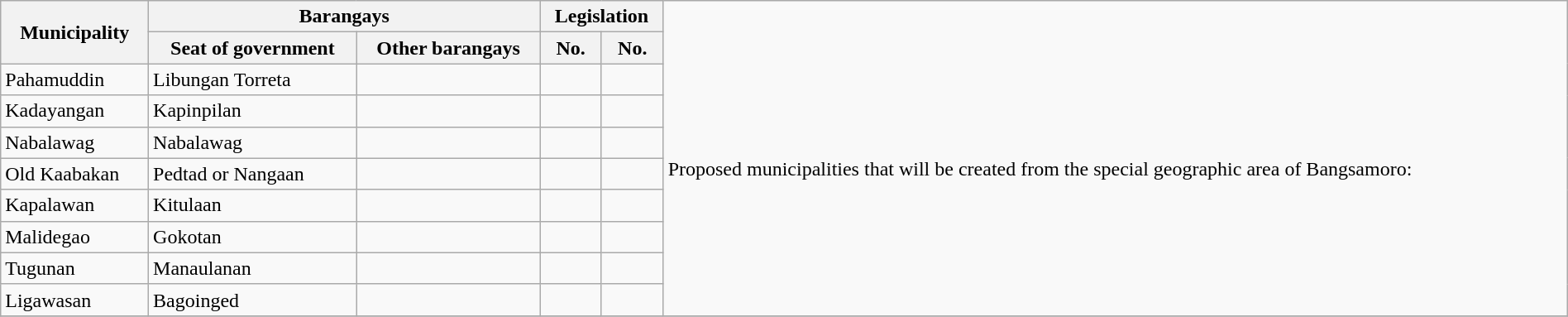<table class="wikitable sortable" style="width:100%; text-align:left;">
<tr>
<th rowspan=2>Municipality</th>
<th colspan=2>Barangays</th>
<th colspan=2>Legislation</th>
<td rowspan=10><br>Proposed municipalities that will be created from the special geographic area of Bangsamoro:







</td>
</tr>
<tr>
<th>Seat of government</th>
<th>Other barangays</th>
<th> No.</th>
<th> No.</th>
</tr>
<tr>
<td>Pahamuddin</td>
<td>Libungan Torreta</td>
<td></td>
<td></td>
<td></td>
</tr>
<tr>
<td>Kadayangan</td>
<td>Kapinpilan</td>
<td></td>
<td></td>
<td></td>
</tr>
<tr>
<td>Nabalawag</td>
<td>Nabalawag</td>
<td></td>
<td></td>
<td></td>
</tr>
<tr>
<td>Old Kaabakan</td>
<td>Pedtad or Nangaan</td>
<td></td>
<td></td>
<td></td>
</tr>
<tr>
<td>Kapalawan</td>
<td>Kitulaan</td>
<td></td>
<td></td>
<td></td>
</tr>
<tr>
<td>Malidegao</td>
<td>Gokotan</td>
<td></td>
<td></td>
<td></td>
</tr>
<tr>
<td>Tugunan</td>
<td>Manaulanan</td>
<td></td>
<td></td>
<td></td>
</tr>
<tr>
<td>Ligawasan</td>
<td>Bagoinged</td>
<td></td>
<td></td>
<td></td>
</tr>
<tr>
</tr>
</table>
